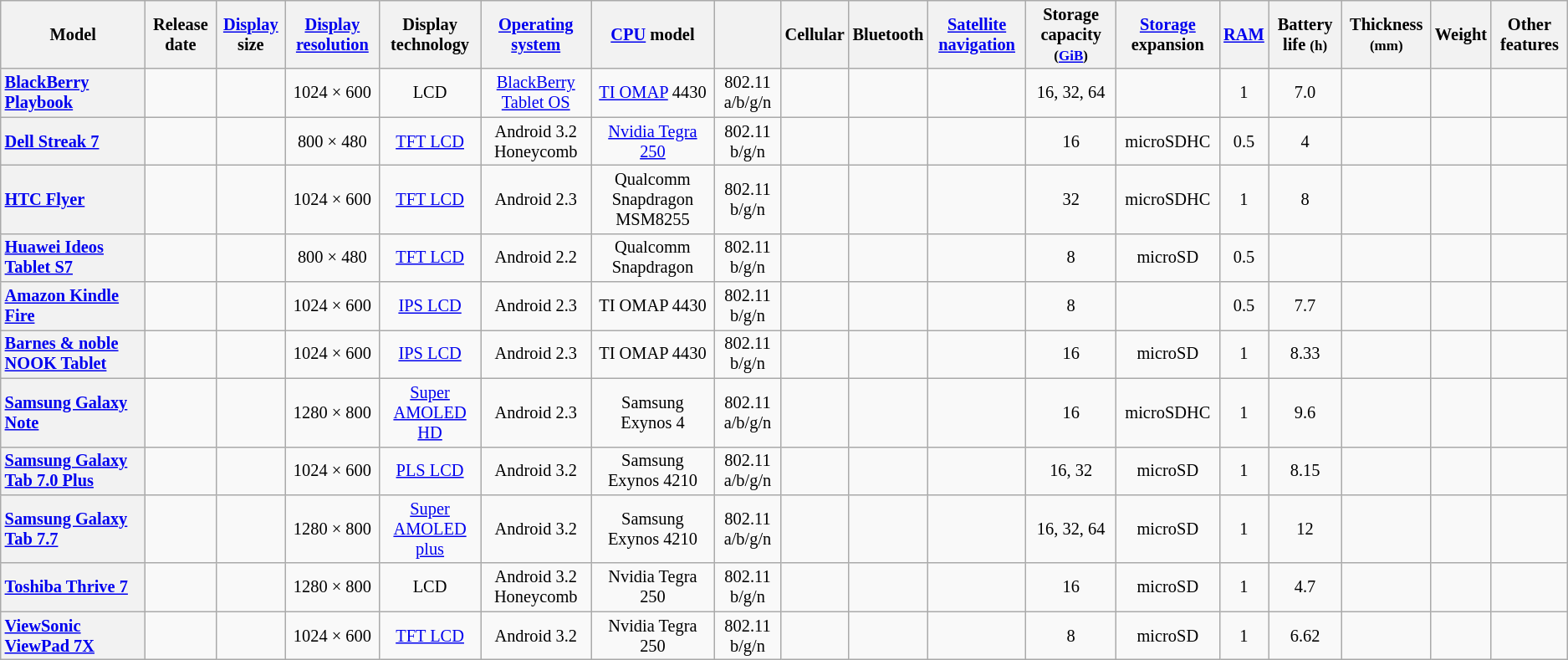<table class="wikitable sortable" style="font-size: 85%; text-align: center; width: auto;">
<tr>
<th>Model</th>
<th>Release date</th>
<th><a href='#'>Display</a> size</th>
<th><a href='#'>Display resolution</a></th>
<th>Display technology</th>
<th><a href='#'>Operating system</a></th>
<th><a href='#'>CPU</a> model</th>
<th></th>
<th>Cellular</th>
<th>Bluetooth</th>
<th><a href='#'>Satellite navigation</a></th>
<th>Storage capacity <small>(<a href='#'>GiB</a>)</small></th>
<th><a href='#'>Storage</a> expansion</th>
<th><a href='#'>RAM</a> <small></small></th>
<th>Battery life <small>(h)</small></th>
<th>Thickness <small>(mm)</small></th>
<th>Weight</th>
<th>Other features</th>
</tr>
<tr>
<th style="text-align:left;" scope="col"><a href='#'>BlackBerry Playbook</a></th>
<td></td>
<td></td>
<td>1024 × 600</td>
<td>LCD</td>
<td><a href='#'>BlackBerry Tablet OS</a></td>
<td><a href='#'>TI OMAP</a> 4430</td>
<td>802.11 a/b/g/n</td>
<td></td>
<td></td>
<td></td>
<td>16, 32, 64</td>
<td></td>
<td>1</td>
<td>7.0</td>
<td></td>
<td></td>
<td></td>
</tr>
<tr>
<th style="text-align:left;" scope="col"><a href='#'>Dell Streak 7</a></th>
<td></td>
<td></td>
<td>800 × 480</td>
<td><a href='#'>TFT LCD</a></td>
<td>Android 3.2 Honeycomb</td>
<td><a href='#'>Nvidia Tegra 250</a></td>
<td>802.11 b/g/n</td>
<td></td>
<td></td>
<td></td>
<td>16</td>
<td>microSDHC</td>
<td>0.5</td>
<td>4</td>
<td></td>
<td></td>
<td></td>
</tr>
<tr>
<th style="text-align:left;" scope="col"><a href='#'>HTC Flyer</a></th>
<td></td>
<td></td>
<td>1024 × 600</td>
<td><a href='#'>TFT LCD</a></td>
<td>Android 2.3</td>
<td>Qualcomm Snapdragon MSM8255</td>
<td>802.11 b/g/n</td>
<td></td>
<td></td>
<td></td>
<td>32</td>
<td>microSDHC</td>
<td>1</td>
<td>8</td>
<td></td>
<td></td>
<td></td>
</tr>
<tr>
<th style="text-align:left;" scope="col"><a href='#'>Huawei Ideos Tablet S7</a></th>
<td></td>
<td></td>
<td>800 × 480</td>
<td><a href='#'>TFT LCD</a></td>
<td>Android 2.2</td>
<td>Qualcomm Snapdragon</td>
<td>802.11 b/g/n</td>
<td></td>
<td></td>
<td></td>
<td>8</td>
<td>microSD</td>
<td>0.5</td>
<td></td>
<td></td>
<td></td>
<td></td>
</tr>
<tr>
<th style="text-align:left;" scope="col"><a href='#'>Amazon Kindle Fire</a></th>
<td></td>
<td></td>
<td>1024 × 600</td>
<td><a href='#'>IPS LCD</a></td>
<td>Android 2.3</td>
<td>TI OMAP 4430</td>
<td>802.11 b/g/n</td>
<td></td>
<td></td>
<td></td>
<td>8</td>
<td></td>
<td>0.5</td>
<td>7.7</td>
<td></td>
<td></td>
<td></td>
</tr>
<tr>
<th style="text-align:left;" scope="col"><a href='#'>Barnes & noble NOOK Tablet</a></th>
<td></td>
<td></td>
<td>1024 × 600</td>
<td><a href='#'>IPS LCD</a></td>
<td>Android 2.3</td>
<td>TI OMAP 4430</td>
<td>802.11 b/g/n</td>
<td></td>
<td></td>
<td></td>
<td>16</td>
<td>microSD</td>
<td>1</td>
<td>8.33</td>
<td></td>
<td></td>
<td></td>
</tr>
<tr>
<th style="text-align:left;" scope="col"><a href='#'>Samsung Galaxy Note</a></th>
<td></td>
<td></td>
<td>1280 × 800</td>
<td><a href='#'>Super AMOLED HD</a></td>
<td>Android 2.3</td>
<td>Samsung Exynos 4</td>
<td>802.11 a/b/g/n</td>
<td></td>
<td></td>
<td></td>
<td>16</td>
<td>microSDHC</td>
<td>1</td>
<td>9.6</td>
<td></td>
<td></td>
<td></td>
</tr>
<tr>
<th style="text-align:left;" scope="col"><a href='#'>Samsung Galaxy Tab 7.0 Plus</a></th>
<td></td>
<td></td>
<td>1024 × 600</td>
<td><a href='#'>PLS LCD</a></td>
<td>Android 3.2</td>
<td>Samsung Exynos 4210</td>
<td>802.11 a/b/g/n</td>
<td></td>
<td></td>
<td></td>
<td>16, 32</td>
<td>microSD</td>
<td>1</td>
<td>8.15</td>
<td></td>
<td></td>
<td></td>
</tr>
<tr>
<th style="text-align:left;" scope="col"><a href='#'>Samsung Galaxy Tab 7.7</a></th>
<td></td>
<td></td>
<td>1280 × 800</td>
<td><a href='#'>Super AMOLED plus</a></td>
<td>Android 3.2</td>
<td>Samsung Exynos 4210</td>
<td>802.11 a/b/g/n</td>
<td></td>
<td></td>
<td></td>
<td>16, 32, 64</td>
<td>microSD</td>
<td>1</td>
<td>12</td>
<td></td>
<td></td>
<td></td>
</tr>
<tr>
<th style="text-align:left;" scope="col"><a href='#'>Toshiba Thrive 7</a></th>
<td></td>
<td></td>
<td>1280 × 800</td>
<td>LCD</td>
<td>Android 3.2 Honeycomb</td>
<td>Nvidia Tegra 250</td>
<td>802.11 b/g/n</td>
<td></td>
<td></td>
<td></td>
<td>16</td>
<td>microSD</td>
<td>1</td>
<td>4.7</td>
<td></td>
<td></td>
<td></td>
</tr>
<tr>
<th style="text-align:left;" scope="col"><a href='#'>ViewSonic ViewPad 7X</a></th>
<td></td>
<td></td>
<td>1024 × 600</td>
<td><a href='#'>TFT LCD</a></td>
<td>Android 3.2</td>
<td>Nvidia Tegra 250</td>
<td>802.11 b/g/n</td>
<td></td>
<td></td>
<td></td>
<td>8</td>
<td>microSD</td>
<td>1</td>
<td>6.62</td>
<td></td>
<td></td>
<td></td>
</tr>
</table>
